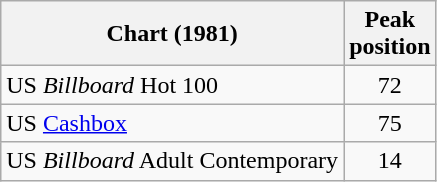<table class="wikitable">
<tr>
<th>Chart (1981)</th>
<th>Peak<br>position</th>
</tr>
<tr>
<td>US <em>Billboard</em> Hot 100</td>
<td align="center">72</td>
</tr>
<tr>
<td>US <a href='#'>Cashbox</a></td>
<td style="text-align:center;">75</td>
</tr>
<tr>
<td>US <em>Billboard</em> Adult Contemporary</td>
<td align="center">14</td>
</tr>
</table>
